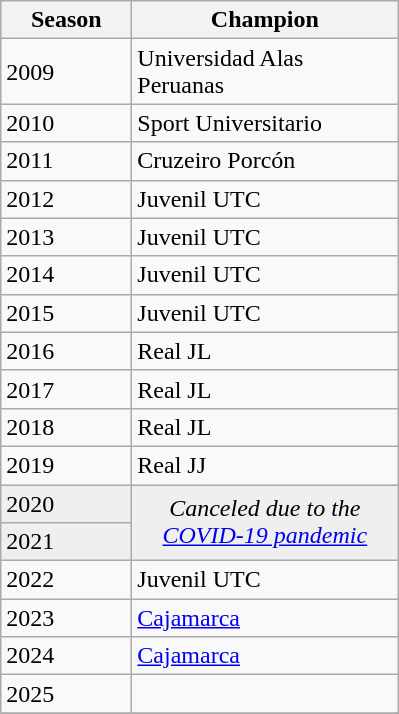<table class="wikitable sortable">
<tr>
<th width=80px>Season</th>
<th width=170px>Champion</th>
</tr>
<tr>
<td>2009</td>
<td>Universidad Alas Peruanas</td>
</tr>
<tr>
<td>2010</td>
<td>Sport Universitario</td>
</tr>
<tr>
<td>2011</td>
<td>Cruzeiro Porcón</td>
</tr>
<tr>
<td>2012</td>
<td>Juvenil UTC</td>
</tr>
<tr>
<td>2013</td>
<td>Juvenil UTC</td>
</tr>
<tr>
<td>2014</td>
<td>Juvenil UTC</td>
</tr>
<tr>
<td>2015</td>
<td>Juvenil UTC</td>
</tr>
<tr>
<td>2016</td>
<td>Real JL</td>
</tr>
<tr>
<td>2017</td>
<td>Real JL</td>
</tr>
<tr>
<td>2018</td>
<td>Real JL</td>
</tr>
<tr>
<td>2019</td>
<td>Real JJ</td>
</tr>
<tr bgcolor=#efefef>
<td>2020</td>
<td rowspan=2 colspan="1" align=center><em>Canceled due to the <a href='#'>COVID-19 pandemic</a></em></td>
</tr>
<tr bgcolor=#efefef>
<td>2021</td>
</tr>
<tr>
<td>2022</td>
<td>Juvenil UTC</td>
</tr>
<tr>
<td>2023</td>
<td><a href='#'>Cajamarca</a></td>
</tr>
<tr>
<td>2024</td>
<td><a href='#'>Cajamarca</a></td>
</tr>
<tr>
<td>2025</td>
<td></td>
</tr>
<tr>
</tr>
</table>
